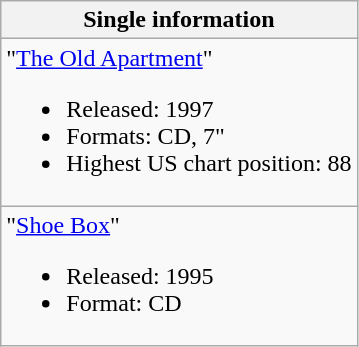<table class="wikitable">
<tr>
<th>Single information</th>
</tr>
<tr>
<td align="left">"<a href='#'>The Old Apartment</a>"<br><ul><li>Released: 1997</li><li>Formats: CD, 7"</li><li>Highest US chart position: 88</li></ul></td>
</tr>
<tr>
<td align="left">"<a href='#'>Shoe Box</a>"<br><ul><li>Released: 1995</li><li>Format: CD</li></ul></td>
</tr>
</table>
